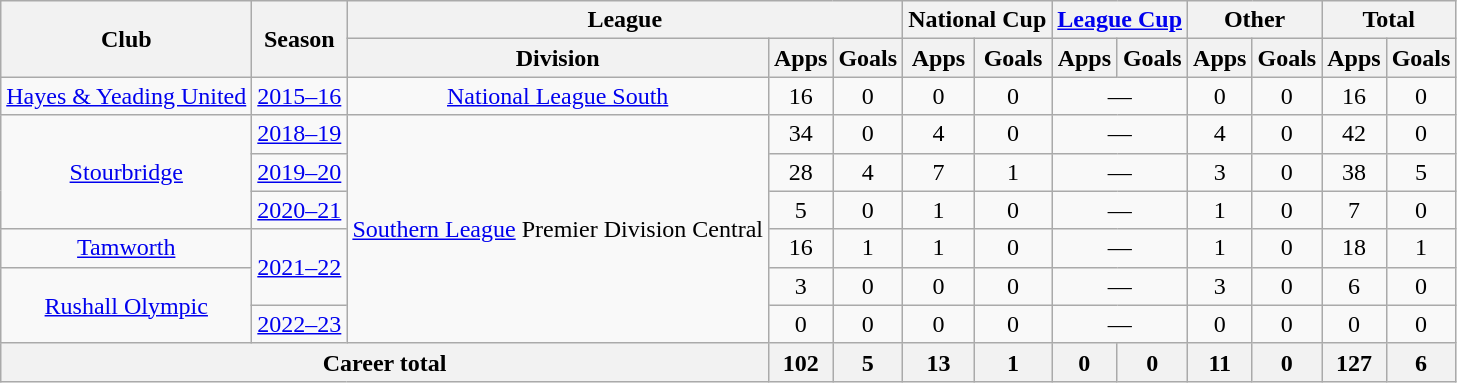<table class="wikitable" style="text-align:center">
<tr>
<th rowspan="2">Club</th>
<th rowspan="2">Season</th>
<th colspan="3">League</th>
<th colspan="2">National Cup</th>
<th colspan="2"><a href='#'>League Cup</a></th>
<th colspan="2">Other</th>
<th colspan="2">Total</th>
</tr>
<tr>
<th>Division</th>
<th>Apps</th>
<th>Goals</th>
<th>Apps</th>
<th>Goals</th>
<th>Apps</th>
<th>Goals</th>
<th>Apps</th>
<th>Goals</th>
<th>Apps</th>
<th>Goals</th>
</tr>
<tr>
<td><a href='#'>Hayes & Yeading United</a></td>
<td><a href='#'>2015–16</a></td>
<td><a href='#'>National League South</a></td>
<td>16</td>
<td>0</td>
<td>0</td>
<td>0</td>
<td colspan="2">—</td>
<td>0</td>
<td>0</td>
<td>16</td>
<td>0</td>
</tr>
<tr>
<td rowspan="3"><a href='#'>Stourbridge</a></td>
<td><a href='#'>2018–19</a></td>
<td rowspan="6"><a href='#'>Southern League</a> Premier Division Central</td>
<td>34</td>
<td>0</td>
<td>4</td>
<td>0</td>
<td colspan="2">—</td>
<td>4</td>
<td>0</td>
<td>42</td>
<td>0</td>
</tr>
<tr>
<td><a href='#'>2019–20</a></td>
<td>28</td>
<td>4</td>
<td>7</td>
<td>1</td>
<td colspan="2">—</td>
<td>3</td>
<td>0</td>
<td>38</td>
<td>5</td>
</tr>
<tr>
<td><a href='#'>2020–21</a></td>
<td>5</td>
<td>0</td>
<td>1</td>
<td>0</td>
<td colspan="2">—</td>
<td>1</td>
<td>0</td>
<td>7</td>
<td>0</td>
</tr>
<tr>
<td><a href='#'>Tamworth</a></td>
<td rowspan="2"><a href='#'>2021–22</a></td>
<td>16</td>
<td>1</td>
<td>1</td>
<td>0</td>
<td colspan="2">—</td>
<td>1</td>
<td>0</td>
<td>18</td>
<td>1</td>
</tr>
<tr>
<td rowspan="2"><a href='#'>Rushall Olympic</a></td>
<td>3</td>
<td>0</td>
<td>0</td>
<td>0</td>
<td colspan="2">—</td>
<td>3</td>
<td>0</td>
<td>6</td>
<td>0</td>
</tr>
<tr>
<td><a href='#'>2022–23</a></td>
<td>0</td>
<td>0</td>
<td>0</td>
<td>0</td>
<td colspan="2">—</td>
<td>0</td>
<td>0</td>
<td>0</td>
<td>0</td>
</tr>
<tr>
<th colspan="3">Career total</th>
<th>102</th>
<th>5</th>
<th>13</th>
<th>1</th>
<th>0</th>
<th>0</th>
<th>11</th>
<th>0</th>
<th>127</th>
<th>6</th>
</tr>
</table>
